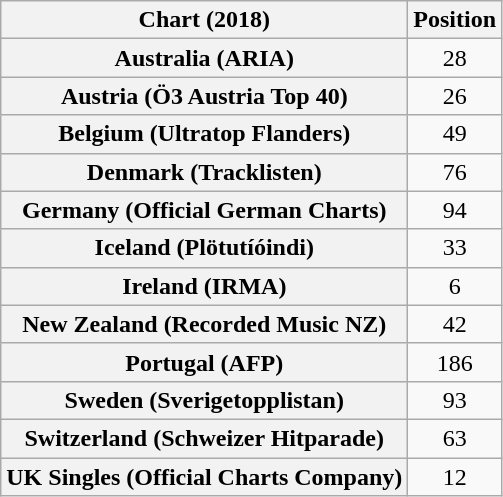<table class="wikitable sortable plainrowheaders" style="text-align:center">
<tr>
<th scope="col">Chart (2018)</th>
<th scope="col">Position</th>
</tr>
<tr>
<th scope="row">Australia (ARIA)</th>
<td>28</td>
</tr>
<tr>
<th scope="row">Austria (Ö3 Austria Top 40)</th>
<td>26</td>
</tr>
<tr>
<th scope="row">Belgium (Ultratop Flanders)</th>
<td>49</td>
</tr>
<tr>
<th scope="row">Denmark (Tracklisten)</th>
<td>76</td>
</tr>
<tr>
<th scope="row">Germany (Official German Charts)</th>
<td>94</td>
</tr>
<tr>
<th scope="row">Iceland (Plötutíóindi)</th>
<td>33</td>
</tr>
<tr>
<th scope="row">Ireland (IRMA)</th>
<td>6</td>
</tr>
<tr>
<th scope="row">New Zealand (Recorded Music NZ)</th>
<td>42</td>
</tr>
<tr>
<th scope="row">Portugal (AFP)</th>
<td>186</td>
</tr>
<tr>
<th scope="row">Sweden (Sverigetopplistan)</th>
<td>93</td>
</tr>
<tr>
<th scope="row">Switzerland (Schweizer Hitparade)</th>
<td>63</td>
</tr>
<tr>
<th scope="row">UK Singles (Official Charts Company)</th>
<td>12</td>
</tr>
</table>
